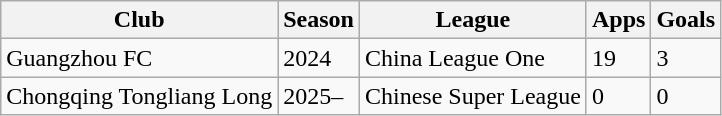<table class="wikitable" border="1">
<tr>
<th>Club</th>
<th>Season</th>
<th>League</th>
<th>Apps</th>
<th>Goals</th>
</tr>
<tr>
<td>Guangzhou FC</td>
<td>2024</td>
<td>China League One</td>
<td>19</td>
<td>3</td>
</tr>
<tr>
<td>Chongqing Tongliang Long</td>
<td>2025–</td>
<td>Chinese Super League</td>
<td>0</td>
<td>0</td>
</tr>
</table>
